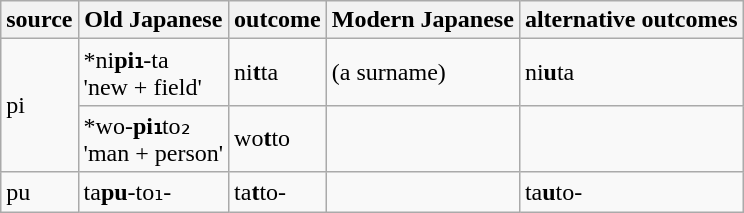<table class="wikitable">
<tr>
<th>source</th>
<th>Old Japanese</th>
<th>outcome</th>
<th>Modern Japanese</th>
<th>alternative outcomes</th>
</tr>
<tr>
<td rowspan=2>pi</td>
<td>*ni<strong>pi₁</strong>-ta<br>'new + field'</td>
<td>ni<strong>t</strong>ta</td>
<td> (a surname)</td>
<td>ni<strong>u</strong>ta</td>
</tr>
<tr>
<td>*wo-<strong>pi₁</strong>to₂<br>'man + person'</td>
<td>wo<strong>t</strong>to</td>
<td></td>
<td></td>
</tr>
<tr>
<td>pu</td>
<td>ta<strong>pu</strong>-to₁-</td>
<td>ta<strong>t</strong>to-</td>
<td></td>
<td>ta<strong>u</strong>to-</td>
</tr>
</table>
